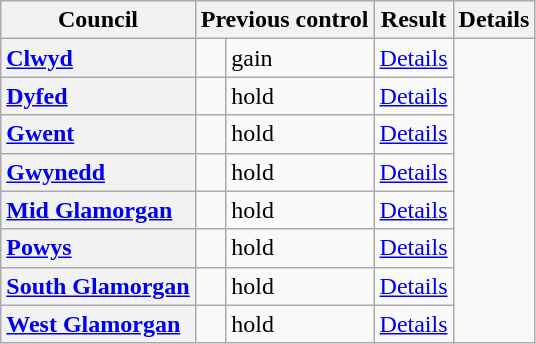<table class="wikitable sortable" border="1">
<tr>
<th scope="col">Council</th>
<th colspan=2>Previous control</th>
<th colspan=2>Result</th>
<th class="unsortable" scope="col">Details</th>
</tr>
<tr>
<th scope="row" style="text-align: left;"><a href='#'>Clwyd</a></th>
<td></td>
<td> gain</td>
<td><a href='#'>Details</a></td>
</tr>
<tr>
<th scope="row" style="text-align: left;"><a href='#'>Dyfed</a></th>
<td></td>
<td> hold</td>
<td><a href='#'>Details</a></td>
</tr>
<tr>
<th scope="row" style="text-align: left;"><a href='#'>Gwent</a></th>
<td></td>
<td> hold</td>
<td><a href='#'>Details</a></td>
</tr>
<tr>
<th scope="row" style="text-align: left;"><a href='#'>Gwynedd</a></th>
<td></td>
<td> hold</td>
<td><a href='#'>Details</a></td>
</tr>
<tr>
<th scope="row" style="text-align: left;"><a href='#'>Mid Glamorgan</a></th>
<td></td>
<td> hold</td>
<td><a href='#'>Details</a></td>
</tr>
<tr>
<th scope="row" style="text-align: left;"><a href='#'>Powys</a></th>
<td></td>
<td> hold</td>
<td><a href='#'>Details</a></td>
</tr>
<tr>
<th scope="row" style="text-align: left;"><a href='#'>South Glamorgan</a></th>
<td></td>
<td> hold</td>
<td><a href='#'>Details</a></td>
</tr>
<tr>
<th scope="row" style="text-align: left;"><a href='#'>West Glamorgan</a></th>
<td></td>
<td> hold</td>
<td><a href='#'>Details</a></td>
</tr>
</table>
